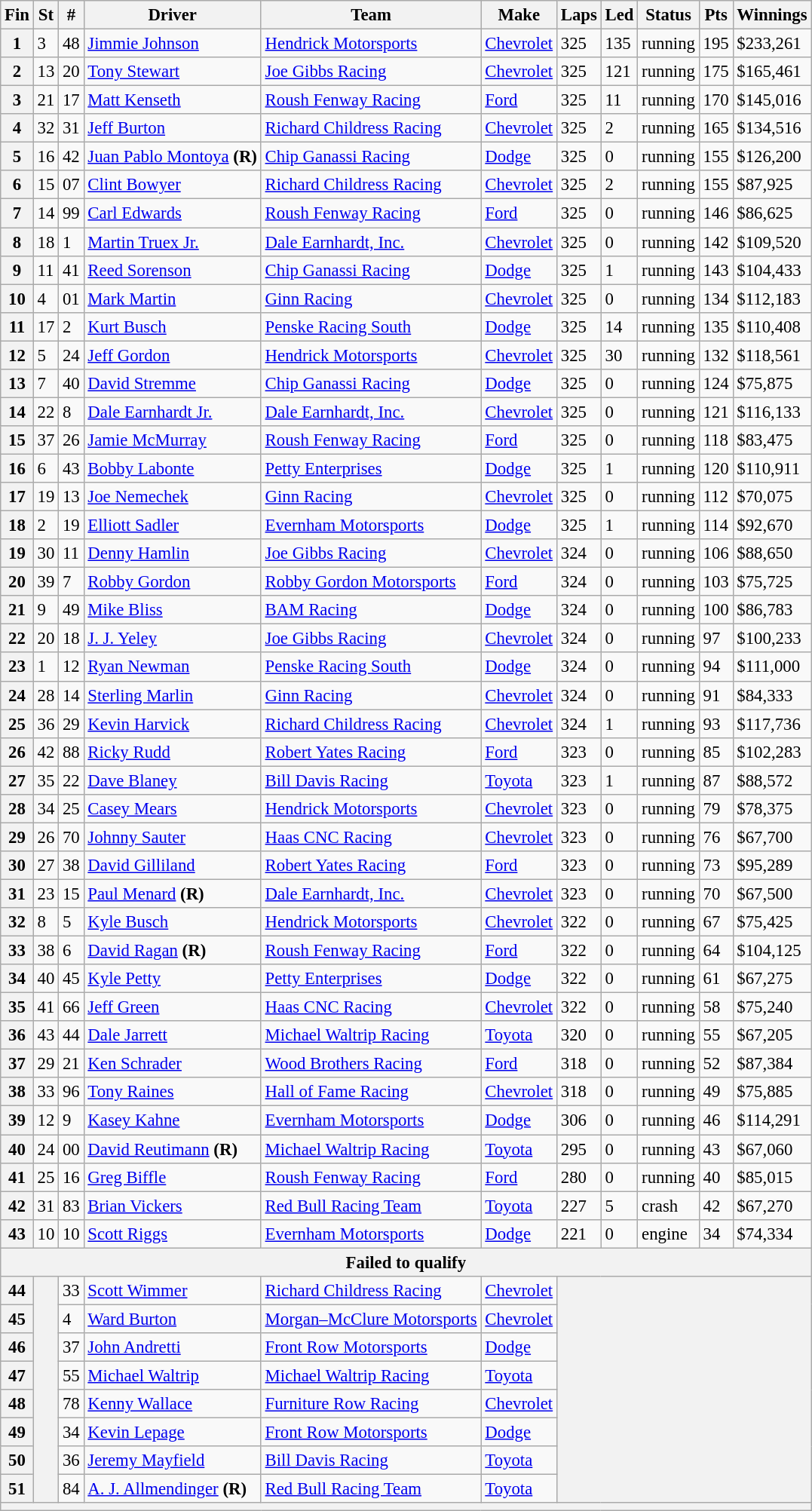<table class="wikitable" style="font-size:95%">
<tr>
<th>Fin</th>
<th>St</th>
<th>#</th>
<th>Driver</th>
<th>Team</th>
<th>Make</th>
<th>Laps</th>
<th>Led</th>
<th>Status</th>
<th>Pts</th>
<th>Winnings</th>
</tr>
<tr>
<th>1</th>
<td>3</td>
<td>48</td>
<td><a href='#'>Jimmie Johnson</a></td>
<td><a href='#'>Hendrick Motorsports</a></td>
<td><a href='#'>Chevrolet</a></td>
<td>325</td>
<td>135</td>
<td>running</td>
<td>195</td>
<td>$233,261</td>
</tr>
<tr>
<th>2</th>
<td>13</td>
<td>20</td>
<td><a href='#'>Tony Stewart</a></td>
<td><a href='#'>Joe Gibbs Racing</a></td>
<td><a href='#'>Chevrolet</a></td>
<td>325</td>
<td>121</td>
<td>running</td>
<td>175</td>
<td>$165,461</td>
</tr>
<tr>
<th>3</th>
<td>21</td>
<td>17</td>
<td><a href='#'>Matt Kenseth</a></td>
<td><a href='#'>Roush Fenway Racing</a></td>
<td><a href='#'>Ford</a></td>
<td>325</td>
<td>11</td>
<td>running</td>
<td>170</td>
<td>$145,016</td>
</tr>
<tr>
<th>4</th>
<td>32</td>
<td>31</td>
<td><a href='#'>Jeff Burton</a></td>
<td><a href='#'>Richard Childress Racing</a></td>
<td><a href='#'>Chevrolet</a></td>
<td>325</td>
<td>2</td>
<td>running</td>
<td>165</td>
<td>$134,516</td>
</tr>
<tr>
<th>5</th>
<td>16</td>
<td>42</td>
<td><a href='#'>Juan Pablo Montoya</a> <strong>(R)</strong></td>
<td><a href='#'>Chip Ganassi Racing</a></td>
<td><a href='#'>Dodge</a></td>
<td>325</td>
<td>0</td>
<td>running</td>
<td>155</td>
<td>$126,200</td>
</tr>
<tr>
<th>6</th>
<td>15</td>
<td>07</td>
<td><a href='#'>Clint Bowyer</a></td>
<td><a href='#'>Richard Childress Racing</a></td>
<td><a href='#'>Chevrolet</a></td>
<td>325</td>
<td>2</td>
<td>running</td>
<td>155</td>
<td>$87,925</td>
</tr>
<tr>
<th>7</th>
<td>14</td>
<td>99</td>
<td><a href='#'>Carl Edwards</a></td>
<td><a href='#'>Roush Fenway Racing</a></td>
<td><a href='#'>Ford</a></td>
<td>325</td>
<td>0</td>
<td>running</td>
<td>146</td>
<td>$86,625</td>
</tr>
<tr>
<th>8</th>
<td>18</td>
<td>1</td>
<td><a href='#'>Martin Truex Jr.</a></td>
<td><a href='#'>Dale Earnhardt, Inc.</a></td>
<td><a href='#'>Chevrolet</a></td>
<td>325</td>
<td>0</td>
<td>running</td>
<td>142</td>
<td>$109,520</td>
</tr>
<tr>
<th>9</th>
<td>11</td>
<td>41</td>
<td><a href='#'>Reed Sorenson</a></td>
<td><a href='#'>Chip Ganassi Racing</a></td>
<td><a href='#'>Dodge</a></td>
<td>325</td>
<td>1</td>
<td>running</td>
<td>143</td>
<td>$104,433</td>
</tr>
<tr>
<th>10</th>
<td>4</td>
<td>01</td>
<td><a href='#'>Mark Martin</a></td>
<td><a href='#'>Ginn Racing</a></td>
<td><a href='#'>Chevrolet</a></td>
<td>325</td>
<td>0</td>
<td>running</td>
<td>134</td>
<td>$112,183</td>
</tr>
<tr>
<th>11</th>
<td>17</td>
<td>2</td>
<td><a href='#'>Kurt Busch</a></td>
<td><a href='#'>Penske Racing South</a></td>
<td><a href='#'>Dodge</a></td>
<td>325</td>
<td>14</td>
<td>running</td>
<td>135</td>
<td>$110,408</td>
</tr>
<tr>
<th>12</th>
<td>5</td>
<td>24</td>
<td><a href='#'>Jeff Gordon</a></td>
<td><a href='#'>Hendrick Motorsports</a></td>
<td><a href='#'>Chevrolet</a></td>
<td>325</td>
<td>30</td>
<td>running</td>
<td>132</td>
<td>$118,561</td>
</tr>
<tr>
<th>13</th>
<td>7</td>
<td>40</td>
<td><a href='#'>David Stremme</a></td>
<td><a href='#'>Chip Ganassi Racing</a></td>
<td><a href='#'>Dodge</a></td>
<td>325</td>
<td>0</td>
<td>running</td>
<td>124</td>
<td>$75,875</td>
</tr>
<tr>
<th>14</th>
<td>22</td>
<td>8</td>
<td><a href='#'>Dale Earnhardt Jr.</a></td>
<td><a href='#'>Dale Earnhardt, Inc.</a></td>
<td><a href='#'>Chevrolet</a></td>
<td>325</td>
<td>0</td>
<td>running</td>
<td>121</td>
<td>$116,133</td>
</tr>
<tr>
<th>15</th>
<td>37</td>
<td>26</td>
<td><a href='#'>Jamie McMurray</a></td>
<td><a href='#'>Roush Fenway Racing</a></td>
<td><a href='#'>Ford</a></td>
<td>325</td>
<td>0</td>
<td>running</td>
<td>118</td>
<td>$83,475</td>
</tr>
<tr>
<th>16</th>
<td>6</td>
<td>43</td>
<td><a href='#'>Bobby Labonte</a></td>
<td><a href='#'>Petty Enterprises</a></td>
<td><a href='#'>Dodge</a></td>
<td>325</td>
<td>1</td>
<td>running</td>
<td>120</td>
<td>$110,911</td>
</tr>
<tr>
<th>17</th>
<td>19</td>
<td>13</td>
<td><a href='#'>Joe Nemechek</a></td>
<td><a href='#'>Ginn Racing</a></td>
<td><a href='#'>Chevrolet</a></td>
<td>325</td>
<td>0</td>
<td>running</td>
<td>112</td>
<td>$70,075</td>
</tr>
<tr>
<th>18</th>
<td>2</td>
<td>19</td>
<td><a href='#'>Elliott Sadler</a></td>
<td><a href='#'>Evernham Motorsports</a></td>
<td><a href='#'>Dodge</a></td>
<td>325</td>
<td>1</td>
<td>running</td>
<td>114</td>
<td>$92,670</td>
</tr>
<tr>
<th>19</th>
<td>30</td>
<td>11</td>
<td><a href='#'>Denny Hamlin</a></td>
<td><a href='#'>Joe Gibbs Racing</a></td>
<td><a href='#'>Chevrolet</a></td>
<td>324</td>
<td>0</td>
<td>running</td>
<td>106</td>
<td>$88,650</td>
</tr>
<tr>
<th>20</th>
<td>39</td>
<td>7</td>
<td><a href='#'>Robby Gordon</a></td>
<td><a href='#'>Robby Gordon Motorsports</a></td>
<td><a href='#'>Ford</a></td>
<td>324</td>
<td>0</td>
<td>running</td>
<td>103</td>
<td>$75,725</td>
</tr>
<tr>
<th>21</th>
<td>9</td>
<td>49</td>
<td><a href='#'>Mike Bliss</a></td>
<td><a href='#'>BAM Racing</a></td>
<td><a href='#'>Dodge</a></td>
<td>324</td>
<td>0</td>
<td>running</td>
<td>100</td>
<td>$86,783</td>
</tr>
<tr>
<th>22</th>
<td>20</td>
<td>18</td>
<td><a href='#'>J. J. Yeley</a></td>
<td><a href='#'>Joe Gibbs Racing</a></td>
<td><a href='#'>Chevrolet</a></td>
<td>324</td>
<td>0</td>
<td>running</td>
<td>97</td>
<td>$100,233</td>
</tr>
<tr>
<th>23</th>
<td>1</td>
<td>12</td>
<td><a href='#'>Ryan Newman</a></td>
<td><a href='#'>Penske Racing South</a></td>
<td><a href='#'>Dodge</a></td>
<td>324</td>
<td>0</td>
<td>running</td>
<td>94</td>
<td>$111,000</td>
</tr>
<tr>
<th>24</th>
<td>28</td>
<td>14</td>
<td><a href='#'>Sterling Marlin</a></td>
<td><a href='#'>Ginn Racing</a></td>
<td><a href='#'>Chevrolet</a></td>
<td>324</td>
<td>0</td>
<td>running</td>
<td>91</td>
<td>$84,333</td>
</tr>
<tr>
<th>25</th>
<td>36</td>
<td>29</td>
<td><a href='#'>Kevin Harvick</a></td>
<td><a href='#'>Richard Childress Racing</a></td>
<td><a href='#'>Chevrolet</a></td>
<td>324</td>
<td>1</td>
<td>running</td>
<td>93</td>
<td>$117,736</td>
</tr>
<tr>
<th>26</th>
<td>42</td>
<td>88</td>
<td><a href='#'>Ricky Rudd</a></td>
<td><a href='#'>Robert Yates Racing</a></td>
<td><a href='#'>Ford</a></td>
<td>323</td>
<td>0</td>
<td>running</td>
<td>85</td>
<td>$102,283</td>
</tr>
<tr>
<th>27</th>
<td>35</td>
<td>22</td>
<td><a href='#'>Dave Blaney</a></td>
<td><a href='#'>Bill Davis Racing</a></td>
<td><a href='#'>Toyota</a></td>
<td>323</td>
<td>1</td>
<td>running</td>
<td>87</td>
<td>$88,572</td>
</tr>
<tr>
<th>28</th>
<td>34</td>
<td>25</td>
<td><a href='#'>Casey Mears</a></td>
<td><a href='#'>Hendrick Motorsports</a></td>
<td><a href='#'>Chevrolet</a></td>
<td>323</td>
<td>0</td>
<td>running</td>
<td>79</td>
<td>$78,375</td>
</tr>
<tr>
<th>29</th>
<td>26</td>
<td>70</td>
<td><a href='#'>Johnny Sauter</a></td>
<td><a href='#'>Haas CNC Racing</a></td>
<td><a href='#'>Chevrolet</a></td>
<td>323</td>
<td>0</td>
<td>running</td>
<td>76</td>
<td>$67,700</td>
</tr>
<tr>
<th>30</th>
<td>27</td>
<td>38</td>
<td><a href='#'>David Gilliland</a></td>
<td><a href='#'>Robert Yates Racing</a></td>
<td><a href='#'>Ford</a></td>
<td>323</td>
<td>0</td>
<td>running</td>
<td>73</td>
<td>$95,289</td>
</tr>
<tr>
<th>31</th>
<td>23</td>
<td>15</td>
<td><a href='#'>Paul Menard</a> <strong>(R)</strong></td>
<td><a href='#'>Dale Earnhardt, Inc.</a></td>
<td><a href='#'>Chevrolet</a></td>
<td>323</td>
<td>0</td>
<td>running</td>
<td>70</td>
<td>$67,500</td>
</tr>
<tr>
<th>32</th>
<td>8</td>
<td>5</td>
<td><a href='#'>Kyle Busch</a></td>
<td><a href='#'>Hendrick Motorsports</a></td>
<td><a href='#'>Chevrolet</a></td>
<td>322</td>
<td>0</td>
<td>running</td>
<td>67</td>
<td>$75,425</td>
</tr>
<tr>
<th>33</th>
<td>38</td>
<td>6</td>
<td><a href='#'>David Ragan</a> <strong>(R)</strong></td>
<td><a href='#'>Roush Fenway Racing</a></td>
<td><a href='#'>Ford</a></td>
<td>322</td>
<td>0</td>
<td>running</td>
<td>64</td>
<td>$104,125</td>
</tr>
<tr>
<th>34</th>
<td>40</td>
<td>45</td>
<td><a href='#'>Kyle Petty</a></td>
<td><a href='#'>Petty Enterprises</a></td>
<td><a href='#'>Dodge</a></td>
<td>322</td>
<td>0</td>
<td>running</td>
<td>61</td>
<td>$67,275</td>
</tr>
<tr>
<th>35</th>
<td>41</td>
<td>66</td>
<td><a href='#'>Jeff Green</a></td>
<td><a href='#'>Haas CNC Racing</a></td>
<td><a href='#'>Chevrolet</a></td>
<td>322</td>
<td>0</td>
<td>running</td>
<td>58</td>
<td>$75,240</td>
</tr>
<tr>
<th>36</th>
<td>43</td>
<td>44</td>
<td><a href='#'>Dale Jarrett</a></td>
<td><a href='#'>Michael Waltrip Racing</a></td>
<td><a href='#'>Toyota</a></td>
<td>320</td>
<td>0</td>
<td>running</td>
<td>55</td>
<td>$67,205</td>
</tr>
<tr>
<th>37</th>
<td>29</td>
<td>21</td>
<td><a href='#'>Ken Schrader</a></td>
<td><a href='#'>Wood Brothers Racing</a></td>
<td><a href='#'>Ford</a></td>
<td>318</td>
<td>0</td>
<td>running</td>
<td>52</td>
<td>$87,384</td>
</tr>
<tr>
<th>38</th>
<td>33</td>
<td>96</td>
<td><a href='#'>Tony Raines</a></td>
<td><a href='#'>Hall of Fame Racing</a></td>
<td><a href='#'>Chevrolet</a></td>
<td>318</td>
<td>0</td>
<td>running</td>
<td>49</td>
<td>$75,885</td>
</tr>
<tr>
<th>39</th>
<td>12</td>
<td>9</td>
<td><a href='#'>Kasey Kahne</a></td>
<td><a href='#'>Evernham Motorsports</a></td>
<td><a href='#'>Dodge</a></td>
<td>306</td>
<td>0</td>
<td>running</td>
<td>46</td>
<td>$114,291</td>
</tr>
<tr>
<th>40</th>
<td>24</td>
<td>00</td>
<td><a href='#'>David Reutimann</a> <strong>(R)</strong></td>
<td><a href='#'>Michael Waltrip Racing</a></td>
<td><a href='#'>Toyota</a></td>
<td>295</td>
<td>0</td>
<td>running</td>
<td>43</td>
<td>$67,060</td>
</tr>
<tr>
<th>41</th>
<td>25</td>
<td>16</td>
<td><a href='#'>Greg Biffle</a></td>
<td><a href='#'>Roush Fenway Racing</a></td>
<td><a href='#'>Ford</a></td>
<td>280</td>
<td>0</td>
<td>running</td>
<td>40</td>
<td>$85,015</td>
</tr>
<tr>
<th>42</th>
<td>31</td>
<td>83</td>
<td><a href='#'>Brian Vickers</a></td>
<td><a href='#'>Red Bull Racing Team</a></td>
<td><a href='#'>Toyota</a></td>
<td>227</td>
<td>5</td>
<td>crash</td>
<td>42</td>
<td>$67,270</td>
</tr>
<tr>
<th>43</th>
<td>10</td>
<td>10</td>
<td><a href='#'>Scott Riggs</a></td>
<td><a href='#'>Evernham Motorsports</a></td>
<td><a href='#'>Dodge</a></td>
<td>221</td>
<td>0</td>
<td>engine</td>
<td>34</td>
<td>$74,334</td>
</tr>
<tr>
<th colspan="11">Failed to qualify</th>
</tr>
<tr>
<th>44</th>
<th rowspan="8"></th>
<td>33</td>
<td><a href='#'>Scott Wimmer</a></td>
<td><a href='#'>Richard Childress Racing</a></td>
<td><a href='#'>Chevrolet</a></td>
<th colspan="5" rowspan="8"></th>
</tr>
<tr>
<th>45</th>
<td>4</td>
<td><a href='#'>Ward Burton</a></td>
<td><a href='#'>Morgan–McClure Motorsports</a></td>
<td><a href='#'>Chevrolet</a></td>
</tr>
<tr>
<th>46</th>
<td>37</td>
<td><a href='#'>John Andretti</a></td>
<td><a href='#'>Front Row Motorsports</a></td>
<td><a href='#'>Dodge</a></td>
</tr>
<tr>
<th>47</th>
<td>55</td>
<td><a href='#'>Michael Waltrip</a></td>
<td><a href='#'>Michael Waltrip Racing</a></td>
<td><a href='#'>Toyota</a></td>
</tr>
<tr>
<th>48</th>
<td>78</td>
<td><a href='#'>Kenny Wallace</a></td>
<td><a href='#'>Furniture Row Racing</a></td>
<td><a href='#'>Chevrolet</a></td>
</tr>
<tr>
<th>49</th>
<td>34</td>
<td><a href='#'>Kevin Lepage</a></td>
<td><a href='#'>Front Row Motorsports</a></td>
<td><a href='#'>Dodge</a></td>
</tr>
<tr>
<th>50</th>
<td>36</td>
<td><a href='#'>Jeremy Mayfield</a></td>
<td><a href='#'>Bill Davis Racing</a></td>
<td><a href='#'>Toyota</a></td>
</tr>
<tr>
<th>51</th>
<td>84</td>
<td><a href='#'>A. J. Allmendinger</a> <strong>(R)</strong></td>
<td><a href='#'>Red Bull Racing Team</a></td>
<td><a href='#'>Toyota</a></td>
</tr>
<tr>
<th colspan="11"></th>
</tr>
</table>
